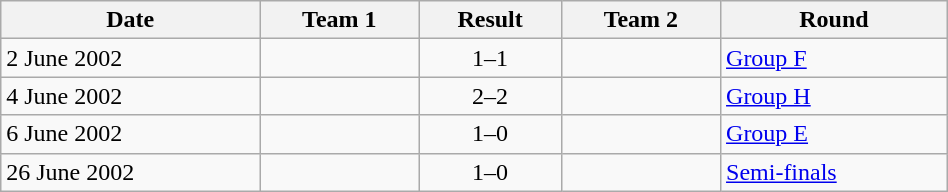<table class="wikitable" style="text-align: left;" width="50%">
<tr>
<th>Date</th>
<th>Team 1</th>
<th>Result</th>
<th>Team 2</th>
<th>Round</th>
</tr>
<tr>
<td>2 June 2002</td>
<td></td>
<td style="text-align:center;">1–1</td>
<td></td>
<td><a href='#'>Group F</a></td>
</tr>
<tr>
<td>4 June 2002</td>
<td></td>
<td style="text-align:center;">2–2</td>
<td></td>
<td><a href='#'>Group H</a></td>
</tr>
<tr>
<td>6 June 2002</td>
<td></td>
<td style="text-align:center;">1–0</td>
<td></td>
<td><a href='#'>Group E</a></td>
</tr>
<tr>
<td>26 June 2002</td>
<td></td>
<td style="text-align:center;">1–0</td>
<td></td>
<td><a href='#'>Semi-finals</a></td>
</tr>
</table>
